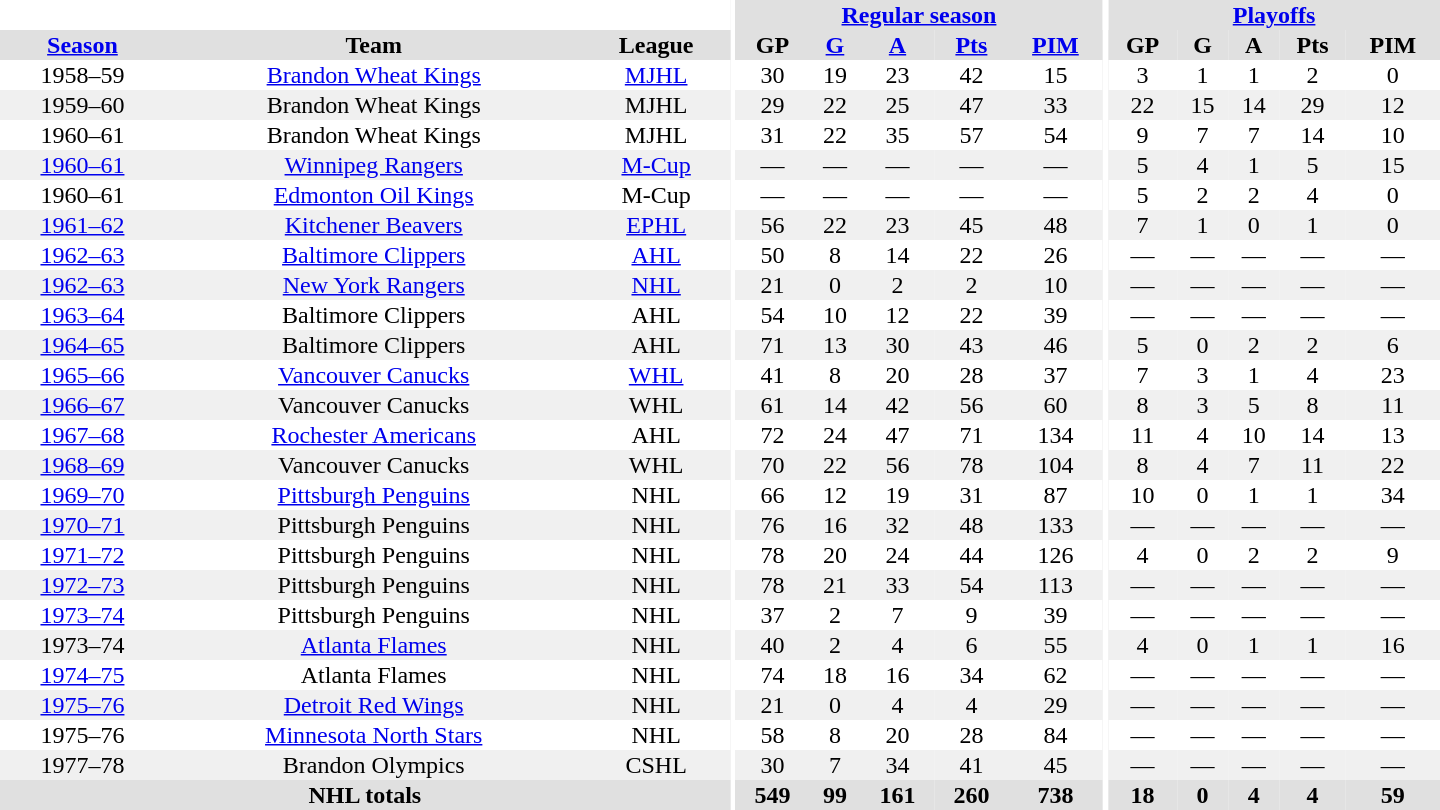<table border="0" cellpadding="1" cellspacing="0" style="text-align:center; width:60em">
<tr bgcolor="#e0e0e0">
<th colspan="3" bgcolor="#ffffff"></th>
<th rowspan="100" bgcolor="#ffffff"></th>
<th colspan="5"><a href='#'>Regular season</a></th>
<th rowspan="100" bgcolor="#ffffff"></th>
<th colspan="5"><a href='#'>Playoffs</a></th>
</tr>
<tr bgcolor="#e0e0e0">
<th><a href='#'>Season</a></th>
<th>Team</th>
<th>League</th>
<th>GP</th>
<th><a href='#'>G</a></th>
<th><a href='#'>A</a></th>
<th><a href='#'>Pts</a></th>
<th><a href='#'>PIM</a></th>
<th>GP</th>
<th>G</th>
<th>A</th>
<th>Pts</th>
<th>PIM</th>
</tr>
<tr>
<td>1958–59</td>
<td><a href='#'>Brandon Wheat Kings</a></td>
<td><a href='#'>MJHL</a></td>
<td>30</td>
<td>19</td>
<td>23</td>
<td>42</td>
<td>15</td>
<td>3</td>
<td>1</td>
<td>1</td>
<td>2</td>
<td>0</td>
</tr>
<tr bgcolor="#f0f0f0">
<td>1959–60</td>
<td>Brandon Wheat Kings</td>
<td>MJHL</td>
<td>29</td>
<td>22</td>
<td>25</td>
<td>47</td>
<td>33</td>
<td>22</td>
<td>15</td>
<td>14</td>
<td>29</td>
<td>12</td>
</tr>
<tr>
<td>1960–61</td>
<td>Brandon Wheat Kings</td>
<td>MJHL</td>
<td>31</td>
<td>22</td>
<td>35</td>
<td>57</td>
<td>54</td>
<td>9</td>
<td>7</td>
<td>7</td>
<td>14</td>
<td>10</td>
</tr>
<tr bgcolor="#f0f0f0">
<td><a href='#'>1960–61</a></td>
<td><a href='#'>Winnipeg Rangers</a></td>
<td><a href='#'>M-Cup</a></td>
<td>—</td>
<td>—</td>
<td>—</td>
<td>—</td>
<td>—</td>
<td>5</td>
<td>4</td>
<td>1</td>
<td>5</td>
<td>15</td>
</tr>
<tr>
<td>1960–61</td>
<td><a href='#'>Edmonton Oil Kings</a></td>
<td>M-Cup</td>
<td>—</td>
<td>—</td>
<td>—</td>
<td>—</td>
<td>—</td>
<td>5</td>
<td>2</td>
<td>2</td>
<td>4</td>
<td>0</td>
</tr>
<tr bgcolor="#f0f0f0">
<td><a href='#'>1961–62</a></td>
<td><a href='#'>Kitchener Beavers</a></td>
<td><a href='#'>EPHL</a></td>
<td>56</td>
<td>22</td>
<td>23</td>
<td>45</td>
<td>48</td>
<td>7</td>
<td>1</td>
<td>0</td>
<td>1</td>
<td>0</td>
</tr>
<tr>
<td><a href='#'>1962–63</a></td>
<td><a href='#'>Baltimore Clippers</a></td>
<td><a href='#'>AHL</a></td>
<td>50</td>
<td>8</td>
<td>14</td>
<td>22</td>
<td>26</td>
<td>—</td>
<td>—</td>
<td>—</td>
<td>—</td>
<td>—</td>
</tr>
<tr bgcolor="#f0f0f0">
<td><a href='#'>1962–63</a></td>
<td><a href='#'>New York Rangers</a></td>
<td><a href='#'>NHL</a></td>
<td>21</td>
<td>0</td>
<td>2</td>
<td>2</td>
<td>10</td>
<td>—</td>
<td>—</td>
<td>—</td>
<td>—</td>
<td>—</td>
</tr>
<tr>
<td><a href='#'>1963–64</a></td>
<td>Baltimore Clippers</td>
<td>AHL</td>
<td>54</td>
<td>10</td>
<td>12</td>
<td>22</td>
<td>39</td>
<td>—</td>
<td>—</td>
<td>—</td>
<td>—</td>
<td>—</td>
</tr>
<tr bgcolor="#f0f0f0">
<td><a href='#'>1964–65</a></td>
<td>Baltimore Clippers</td>
<td>AHL</td>
<td>71</td>
<td>13</td>
<td>30</td>
<td>43</td>
<td>46</td>
<td>5</td>
<td>0</td>
<td>2</td>
<td>2</td>
<td>6</td>
</tr>
<tr>
<td><a href='#'>1965–66</a></td>
<td><a href='#'>Vancouver Canucks</a></td>
<td><a href='#'>WHL</a></td>
<td>41</td>
<td>8</td>
<td>20</td>
<td>28</td>
<td>37</td>
<td>7</td>
<td>3</td>
<td>1</td>
<td>4</td>
<td>23</td>
</tr>
<tr bgcolor="#f0f0f0">
<td><a href='#'>1966–67</a></td>
<td>Vancouver Canucks</td>
<td>WHL</td>
<td>61</td>
<td>14</td>
<td>42</td>
<td>56</td>
<td>60</td>
<td>8</td>
<td>3</td>
<td>5</td>
<td>8</td>
<td>11</td>
</tr>
<tr>
<td><a href='#'>1967–68</a></td>
<td><a href='#'>Rochester Americans</a></td>
<td>AHL</td>
<td>72</td>
<td>24</td>
<td>47</td>
<td>71</td>
<td>134</td>
<td>11</td>
<td>4</td>
<td>10</td>
<td>14</td>
<td>13</td>
</tr>
<tr bgcolor="#f0f0f0">
<td><a href='#'>1968–69</a></td>
<td>Vancouver Canucks</td>
<td>WHL</td>
<td>70</td>
<td>22</td>
<td>56</td>
<td>78</td>
<td>104</td>
<td>8</td>
<td>4</td>
<td>7</td>
<td>11</td>
<td>22</td>
</tr>
<tr>
<td><a href='#'>1969–70</a></td>
<td><a href='#'>Pittsburgh Penguins</a></td>
<td>NHL</td>
<td>66</td>
<td>12</td>
<td>19</td>
<td>31</td>
<td>87</td>
<td>10</td>
<td>0</td>
<td>1</td>
<td>1</td>
<td>34</td>
</tr>
<tr bgcolor="#f0f0f0">
<td><a href='#'>1970–71</a></td>
<td>Pittsburgh Penguins</td>
<td>NHL</td>
<td>76</td>
<td>16</td>
<td>32</td>
<td>48</td>
<td>133</td>
<td>—</td>
<td>—</td>
<td>—</td>
<td>—</td>
<td>—</td>
</tr>
<tr>
<td><a href='#'>1971–72</a></td>
<td>Pittsburgh Penguins</td>
<td>NHL</td>
<td>78</td>
<td>20</td>
<td>24</td>
<td>44</td>
<td>126</td>
<td>4</td>
<td>0</td>
<td>2</td>
<td>2</td>
<td>9</td>
</tr>
<tr bgcolor="#f0f0f0">
<td><a href='#'>1972–73</a></td>
<td>Pittsburgh Penguins</td>
<td>NHL</td>
<td>78</td>
<td>21</td>
<td>33</td>
<td>54</td>
<td>113</td>
<td>—</td>
<td>—</td>
<td>—</td>
<td>—</td>
<td>—</td>
</tr>
<tr>
<td><a href='#'>1973–74</a></td>
<td>Pittsburgh Penguins</td>
<td>NHL</td>
<td>37</td>
<td>2</td>
<td>7</td>
<td>9</td>
<td>39</td>
<td>—</td>
<td>—</td>
<td>—</td>
<td>—</td>
<td>—</td>
</tr>
<tr bgcolor="#f0f0f0">
<td>1973–74</td>
<td><a href='#'>Atlanta Flames</a></td>
<td>NHL</td>
<td>40</td>
<td>2</td>
<td>4</td>
<td>6</td>
<td>55</td>
<td>4</td>
<td>0</td>
<td>1</td>
<td>1</td>
<td>16</td>
</tr>
<tr>
<td><a href='#'>1974–75</a></td>
<td>Atlanta Flames</td>
<td>NHL</td>
<td>74</td>
<td>18</td>
<td>16</td>
<td>34</td>
<td>62</td>
<td>—</td>
<td>—</td>
<td>—</td>
<td>—</td>
<td>—</td>
</tr>
<tr bgcolor="#f0f0f0">
<td><a href='#'>1975–76</a></td>
<td><a href='#'>Detroit Red Wings</a></td>
<td>NHL</td>
<td>21</td>
<td>0</td>
<td>4</td>
<td>4</td>
<td>29</td>
<td>—</td>
<td>—</td>
<td>—</td>
<td>—</td>
<td>—</td>
</tr>
<tr>
<td>1975–76</td>
<td><a href='#'>Minnesota North Stars</a></td>
<td>NHL</td>
<td>58</td>
<td>8</td>
<td>20</td>
<td>28</td>
<td>84</td>
<td>—</td>
<td>—</td>
<td>—</td>
<td>—</td>
<td>—</td>
</tr>
<tr bgcolor="#f0f0f0">
<td>1977–78</td>
<td>Brandon Olympics</td>
<td>CSHL</td>
<td>30</td>
<td>7</td>
<td>34</td>
<td>41</td>
<td>45</td>
<td>—</td>
<td>—</td>
<td>—</td>
<td>—</td>
<td>—</td>
</tr>
<tr bgcolor="#e0e0e0">
<th colspan="3">NHL totals</th>
<th>549</th>
<th>99</th>
<th>161</th>
<th>260</th>
<th>738</th>
<th>18</th>
<th>0</th>
<th>4</th>
<th>4</th>
<th>59</th>
</tr>
</table>
